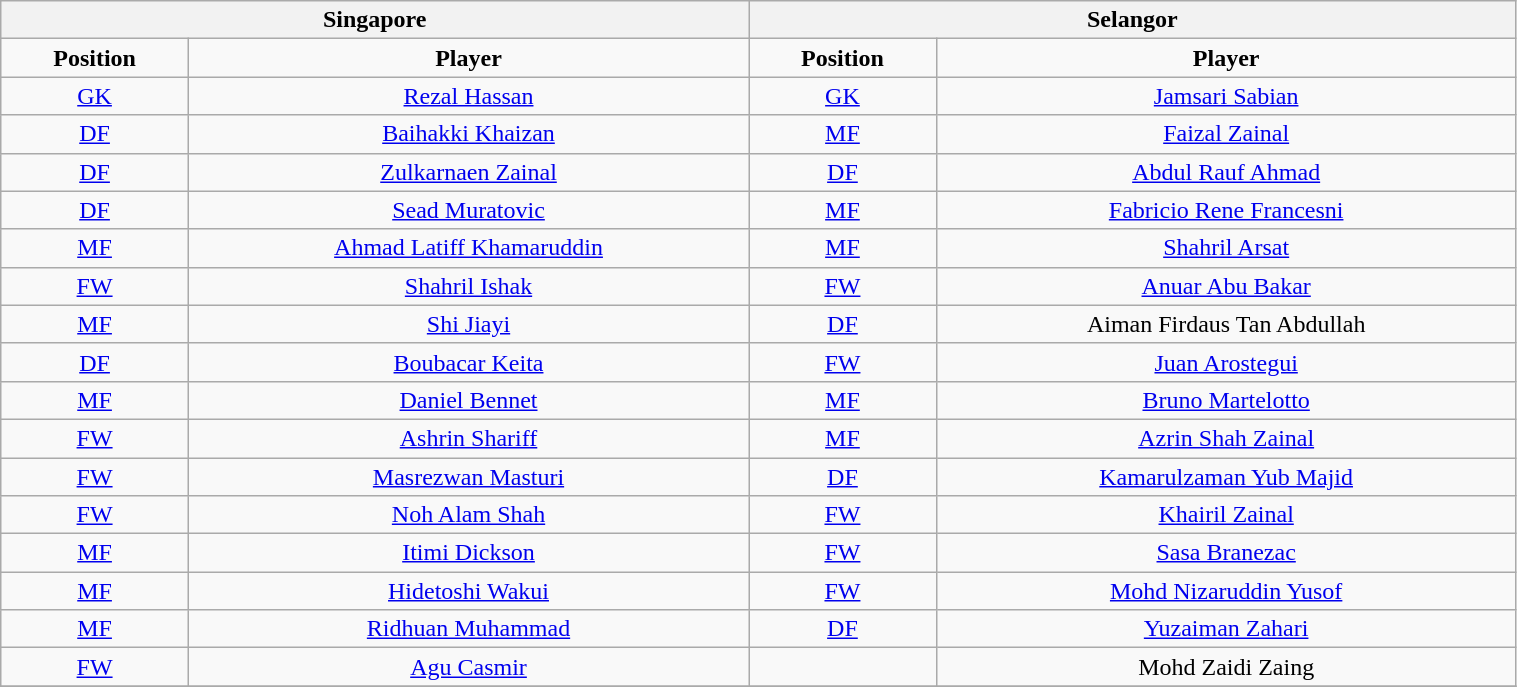<table class="wikitable" style="text-align:center; width:80%;">
<tr>
<th colspan="2" style="text-align: center;">Singapore</th>
<th colspan="2" style="text-align: center;">Selangor</th>
</tr>
<tr>
<td><strong>Position</strong></td>
<td><strong>Player</strong></td>
<td><strong>Position</strong></td>
<td><strong>Player</strong></td>
</tr>
<tr>
<td><a href='#'>GK</a></td>
<td><a href='#'>Rezal Hassan</a></td>
<td><a href='#'>GK</a></td>
<td><a href='#'>Jamsari Sabian</a></td>
</tr>
<tr>
<td><a href='#'>DF</a></td>
<td><a href='#'>Baihakki Khaizan</a></td>
<td><a href='#'>MF</a></td>
<td><a href='#'>Faizal Zainal</a></td>
</tr>
<tr>
<td><a href='#'>DF</a></td>
<td><a href='#'>Zulkarnaen Zainal</a></td>
<td><a href='#'>DF</a></td>
<td><a href='#'>Abdul Rauf Ahmad</a></td>
</tr>
<tr>
<td><a href='#'>DF</a></td>
<td><a href='#'>Sead Muratovic</a></td>
<td><a href='#'>MF</a></td>
<td><a href='#'>Fabricio Rene Francesni</a></td>
</tr>
<tr>
<td><a href='#'>MF</a></td>
<td><a href='#'>Ahmad Latiff Khamaruddin</a></td>
<td><a href='#'>MF</a></td>
<td><a href='#'>Shahril Arsat</a></td>
</tr>
<tr>
<td><a href='#'>FW</a></td>
<td><a href='#'>Shahril Ishak</a></td>
<td><a href='#'>FW</a></td>
<td><a href='#'>Anuar Abu Bakar</a></td>
</tr>
<tr>
<td><a href='#'>MF</a></td>
<td><a href='#'>Shi Jiayi</a></td>
<td><a href='#'>DF</a></td>
<td>Aiman Firdaus Tan Abdullah</td>
</tr>
<tr>
<td><a href='#'>DF</a></td>
<td><a href='#'>Boubacar Keita</a></td>
<td><a href='#'>FW</a></td>
<td><a href='#'>Juan Arostegui</a></td>
</tr>
<tr>
<td><a href='#'>MF</a></td>
<td><a href='#'>Daniel Bennet</a></td>
<td><a href='#'>MF</a></td>
<td><a href='#'>Bruno Martelotto</a></td>
</tr>
<tr>
<td><a href='#'>FW</a></td>
<td><a href='#'>Ashrin Shariff</a></td>
<td><a href='#'>MF</a></td>
<td><a href='#'>Azrin Shah Zainal</a></td>
</tr>
<tr>
<td><a href='#'>FW</a></td>
<td><a href='#'>Masrezwan Masturi</a></td>
<td><a href='#'>DF</a></td>
<td><a href='#'>Kamarulzaman Yub Majid</a></td>
</tr>
<tr>
<td><a href='#'>FW</a></td>
<td><a href='#'>Noh Alam Shah</a></td>
<td><a href='#'>FW</a></td>
<td><a href='#'>Khairil Zainal</a></td>
</tr>
<tr>
<td><a href='#'>MF</a></td>
<td><a href='#'>Itimi Dickson</a></td>
<td><a href='#'>FW</a></td>
<td><a href='#'>Sasa Branezac</a></td>
</tr>
<tr>
<td><a href='#'>MF</a></td>
<td><a href='#'>Hidetoshi Wakui</a></td>
<td><a href='#'>FW</a></td>
<td><a href='#'>Mohd Nizaruddin Yusof</a></td>
</tr>
<tr>
<td><a href='#'>MF</a></td>
<td><a href='#'>Ridhuan Muhammad</a></td>
<td><a href='#'>DF</a></td>
<td><a href='#'>Yuzaiman Zahari</a></td>
</tr>
<tr>
<td><a href='#'>FW</a></td>
<td><a href='#'>Agu Casmir</a></td>
<td></td>
<td>Mohd Zaidi Zaing</td>
</tr>
<tr>
</tr>
</table>
